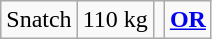<table class = "wikitable" style="text-align:center;">
<tr>
<td>Snatch</td>
<td>110 kg</td>
<td align=left></td>
<td><strong><a href='#'>OR</a></strong></td>
</tr>
</table>
